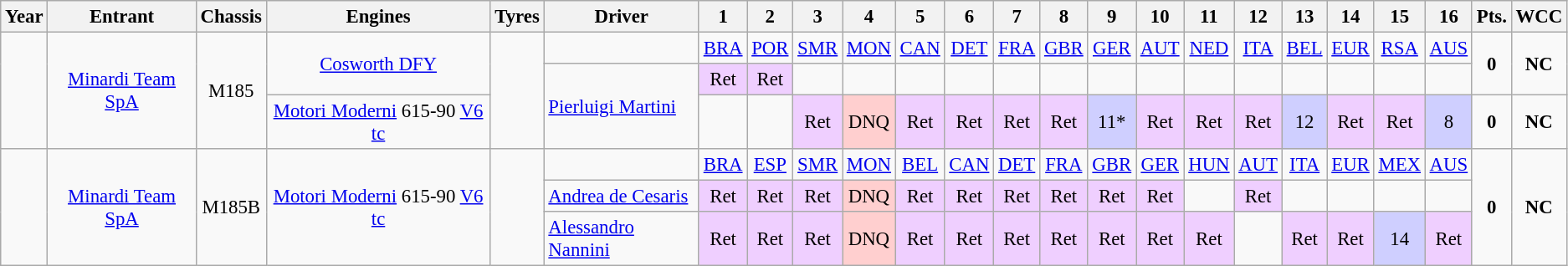<table class="wikitable" style="text-align:center; font-size:95%">
<tr>
<th>Year</th>
<th>Entrant</th>
<th>Chassis</th>
<th>Engines</th>
<th>Tyres</th>
<th>Driver</th>
<th>1</th>
<th>2</th>
<th>3</th>
<th>4</th>
<th>5</th>
<th>6</th>
<th>7</th>
<th>8</th>
<th>9</th>
<th>10</th>
<th>11</th>
<th>12</th>
<th>13</th>
<th>14</th>
<th>15</th>
<th>16</th>
<th>Pts.</th>
<th>WCC</th>
</tr>
<tr>
<td rowspan="3"></td>
<td rowspan="3"><a href='#'>Minardi Team SpA</a></td>
<td rowspan="3">M185</td>
<td rowspan="2"><a href='#'>Cosworth DFY</a></td>
<td rowspan="3"></td>
<td></td>
<td><a href='#'>BRA</a></td>
<td><a href='#'>POR</a></td>
<td><a href='#'>SMR</a></td>
<td><a href='#'>MON</a></td>
<td><a href='#'>CAN</a></td>
<td><a href='#'>DET</a></td>
<td><a href='#'>FRA</a></td>
<td><a href='#'>GBR</a></td>
<td><a href='#'>GER</a></td>
<td><a href='#'>AUT</a></td>
<td><a href='#'>NED</a></td>
<td><a href='#'>ITA</a></td>
<td><a href='#'>BEL</a></td>
<td><a href='#'>EUR</a></td>
<td><a href='#'>RSA</a></td>
<td><a href='#'>AUS</a></td>
<td rowspan="2"><strong>0</strong></td>
<td rowspan="2"><strong>NC</strong></td>
</tr>
<tr>
<td rowspan="2" align="left"> <a href='#'>Pierluigi Martini</a></td>
<td style="background:#EFCFFF;">Ret</td>
<td style="background:#EFCFFF;">Ret</td>
<td></td>
<td></td>
<td></td>
<td></td>
<td></td>
<td></td>
<td></td>
<td></td>
<td></td>
<td></td>
<td></td>
<td></td>
<td></td>
<td></td>
</tr>
<tr>
<td><a href='#'>Motori Moderni</a> 615-90 <a href='#'>V6</a> <a href='#'>tc</a></td>
<td></td>
<td></td>
<td style="background:#EFCFFF;">Ret</td>
<td style="background:#ffcfcf;">DNQ</td>
<td style="background:#EFCFFF;">Ret</td>
<td style="background:#EFCFFF;">Ret</td>
<td style="background:#EFCFFF;">Ret</td>
<td style="background:#EFCFFF;">Ret</td>
<td style="background:#CFCFFF;">11*</td>
<td style="background:#EFCFFF;">Ret</td>
<td style="background:#EFCFFF;">Ret</td>
<td style="background:#EFCFFF;">Ret</td>
<td style="background:#CFCFFF;">12</td>
<td style="background:#EFCFFF;">Ret</td>
<td style="background:#EFCFFF;">Ret</td>
<td style="background:#CFCFFF;">8</td>
<td><strong>0</strong></td>
<td><strong>NC</strong></td>
</tr>
<tr>
<td rowspan="3"></td>
<td rowspan="3"><a href='#'>Minardi Team SpA</a></td>
<td rowspan="3">M185B</td>
<td rowspan="3"><a href='#'>Motori Moderni</a> 615-90 <a href='#'>V6</a> <a href='#'>tc</a></td>
<td rowspan="3"></td>
<td></td>
<td><a href='#'>BRA</a></td>
<td><a href='#'>ESP</a></td>
<td><a href='#'>SMR</a></td>
<td><a href='#'>MON</a></td>
<td><a href='#'>BEL</a></td>
<td><a href='#'>CAN</a></td>
<td><a href='#'>DET</a></td>
<td><a href='#'>FRA</a></td>
<td><a href='#'>GBR</a></td>
<td><a href='#'>GER</a></td>
<td><a href='#'>HUN</a></td>
<td><a href='#'>AUT</a></td>
<td><a href='#'>ITA</a></td>
<td><a href='#'>EUR</a></td>
<td><a href='#'>MEX</a></td>
<td><a href='#'>AUS</a></td>
<td rowspan="3"><strong>0</strong></td>
<td rowspan="3"><strong>NC</strong></td>
</tr>
<tr>
<td align="left"> <a href='#'>Andrea de Cesaris</a></td>
<td style="background:#EFCFFF;">Ret</td>
<td style="background:#EFCFFF;">Ret</td>
<td style="background:#EFCFFF;">Ret</td>
<td style="background:#ffcfcf;">DNQ</td>
<td style="background:#EFCFFF;">Ret</td>
<td style="background:#EFCFFF;">Ret</td>
<td style="background:#EFCFFF;">Ret</td>
<td style="background:#EFCFFF;">Ret</td>
<td style="background:#EFCFFF;">Ret</td>
<td style="background:#EFCFFF;">Ret</td>
<td></td>
<td style="background:#EFCFFF;">Ret</td>
<td></td>
<td></td>
<td></td>
<td></td>
</tr>
<tr>
<td align="left"> <a href='#'>Alessandro Nannini</a></td>
<td style="background:#EFCFFF;">Ret</td>
<td style="background:#EFCFFF;">Ret</td>
<td style="background:#EFCFFF;">Ret</td>
<td style="background:#ffcfcf;">DNQ</td>
<td style="background:#EFCFFF;">Ret</td>
<td style="background:#EFCFFF;">Ret</td>
<td style="background:#EFCFFF;">Ret</td>
<td style="background:#EFCFFF;">Ret</td>
<td style="background:#EFCFFF;">Ret</td>
<td style="background:#EFCFFF;">Ret</td>
<td style="background:#EFCFFF;">Ret</td>
<td></td>
<td style="background:#EFCFFF;">Ret</td>
<td style="background:#EFCFFF;">Ret</td>
<td style="background:#CFCFFF;">14</td>
<td style="background:#EFCFFF;">Ret</td>
</tr>
</table>
